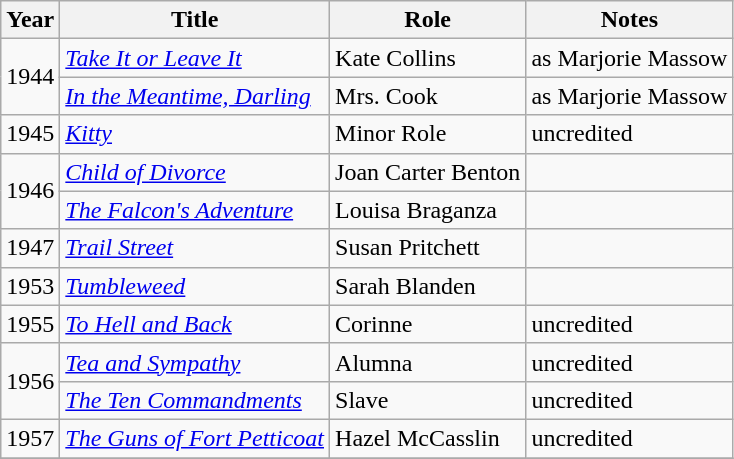<table class="wikitable sortable">
<tr>
<th>Year</th>
<th>Title</th>
<th>Role</th>
<th>Notes</th>
</tr>
<tr>
<td rowspan=2>1944</td>
<td><em><a href='#'>Take It or Leave It</a></em></td>
<td>Kate Collins</td>
<td>as Marjorie Massow</td>
</tr>
<tr>
<td><em><a href='#'>In the Meantime, Darling</a></em></td>
<td>Mrs. Cook</td>
<td>as Marjorie Massow</td>
</tr>
<tr>
<td>1945</td>
<td><em><a href='#'>Kitty</a></em></td>
<td>Minor Role</td>
<td>uncredited</td>
</tr>
<tr>
<td rowspan=2>1946</td>
<td><em><a href='#'>Child of Divorce</a></em></td>
<td>Joan Carter Benton</td>
<td></td>
</tr>
<tr>
<td><em><a href='#'>The Falcon's Adventure</a></em></td>
<td>Louisa Braganza</td>
<td></td>
</tr>
<tr>
<td>1947</td>
<td><em><a href='#'>Trail Street</a></em></td>
<td>Susan Pritchett</td>
<td></td>
</tr>
<tr>
<td>1953</td>
<td><em><a href='#'>Tumbleweed</a></em></td>
<td>Sarah Blanden</td>
<td></td>
</tr>
<tr>
<td>1955</td>
<td><em><a href='#'>To Hell and Back</a></em></td>
<td>Corinne</td>
<td>uncredited</td>
</tr>
<tr>
<td rowspan=2>1956</td>
<td><em><a href='#'>Tea and Sympathy</a></em></td>
<td>Alumna</td>
<td>uncredited</td>
</tr>
<tr>
<td><em><a href='#'>The Ten Commandments</a></em></td>
<td>Slave</td>
<td>uncredited</td>
</tr>
<tr>
<td>1957</td>
<td><em><a href='#'>The Guns of Fort Petticoat</a></em></td>
<td>Hazel McCasslin</td>
<td>uncredited</td>
</tr>
<tr>
</tr>
</table>
